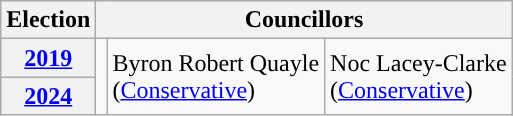<table class="wikitable">
<tr>
<th>Election</th>
<th colspan="3">Councillors</th>
</tr>
<tr>
<th><a href='#'>2019</a></th>
<td rowspan="5" style="background-color: "></td>
<td rowspan="2">Byron Robert Quayle<br>(<a href='#'>Conservative</a>)</td>
<td rowspan="2">Noc Lacey-Clarke<br>(<a href='#'>Conservative</a>)</td>
</tr>
<tr>
<th><a href='#'>2024</a></th>
</tr>
</table>
